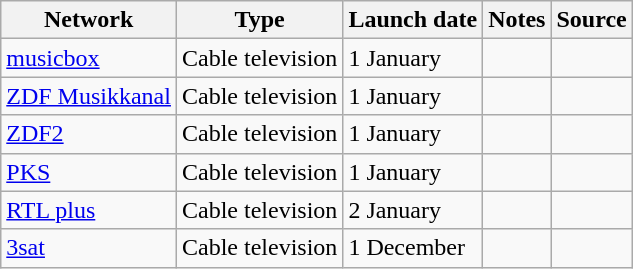<table class="wikitable sortable">
<tr>
<th>Network</th>
<th>Type</th>
<th>Launch date</th>
<th>Notes</th>
<th>Source</th>
</tr>
<tr>
<td><a href='#'>musicbox</a></td>
<td>Cable television</td>
<td>1 January</td>
<td></td>
<td></td>
</tr>
<tr>
<td><a href='#'>ZDF Musikkanal</a></td>
<td>Cable television</td>
<td>1 January</td>
<td></td>
<td></td>
</tr>
<tr>
<td><a href='#'>ZDF2</a></td>
<td>Cable television</td>
<td>1 January</td>
<td></td>
<td></td>
</tr>
<tr>
<td><a href='#'>PKS</a></td>
<td>Cable television</td>
<td>1 January</td>
<td></td>
<td></td>
</tr>
<tr>
<td><a href='#'>RTL plus</a></td>
<td>Cable television</td>
<td>2 January</td>
<td></td>
<td></td>
</tr>
<tr>
<td><a href='#'>3sat</a></td>
<td>Cable television</td>
<td>1 December</td>
<td></td>
<td></td>
</tr>
</table>
